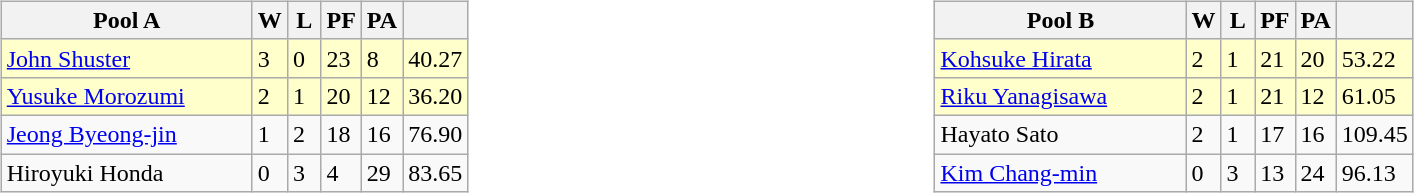<table>
<tr>
<td valign=top width=10%><br><table class=wikitable>
<tr>
<th width=160>Pool A</th>
<th width=15>W</th>
<th width=15>L</th>
<th width=15>PF</th>
<th width=15>PA</th>
<th width=20></th>
</tr>
<tr bgcolor=#ffffcc>
<td> <a href='#'>John Shuster</a></td>
<td>3</td>
<td>0</td>
<td>23</td>
<td>8</td>
<td>40.27</td>
</tr>
<tr bgcolor=#ffffcc>
<td> <a href='#'>Yusuke Morozumi</a></td>
<td>2</td>
<td>1</td>
<td>20</td>
<td>12</td>
<td>36.20</td>
</tr>
<tr>
<td> <a href='#'>Jeong Byeong-jin</a></td>
<td>1</td>
<td>2</td>
<td>18</td>
<td>16</td>
<td>76.90</td>
</tr>
<tr>
<td> Hiroyuki Honda</td>
<td>0</td>
<td>3</td>
<td>4</td>
<td>29</td>
<td>83.65</td>
</tr>
</table>
</td>
<td valign=top width=10%><br><table class=wikitable>
<tr>
<th width=160>Pool B</th>
<th width=15>W</th>
<th width=15>L</th>
<th width=15>PF</th>
<th width=15>PA</th>
<th width=20></th>
</tr>
<tr bgcolor=#ffffcc>
<td> <a href='#'>Kohsuke Hirata</a></td>
<td>2</td>
<td>1</td>
<td>21</td>
<td>20</td>
<td>53.22</td>
</tr>
<tr bgcolor=#ffffcc>
<td> <a href='#'>Riku Yanagisawa</a></td>
<td>2</td>
<td>1</td>
<td>21</td>
<td>12</td>
<td>61.05</td>
</tr>
<tr>
<td> Hayato Sato</td>
<td>2</td>
<td>1</td>
<td>17</td>
<td>16</td>
<td>109.45</td>
</tr>
<tr>
<td> <a href='#'>Kim Chang-min</a></td>
<td>0</td>
<td>3</td>
<td>13</td>
<td>24</td>
<td>96.13</td>
</tr>
</table>
</td>
</tr>
</table>
